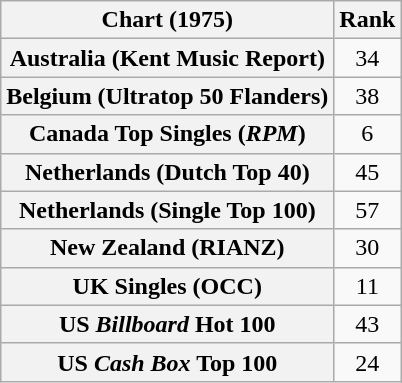<table class="wikitable sortable plainrowheaders" style="text-align:center">
<tr>
<th align="left">Chart (1975)</th>
<th style="text-align:center;">Rank</th>
</tr>
<tr>
<th scope="row">Australia (Kent Music Report)</th>
<td>34</td>
</tr>
<tr>
<th scope="row">Belgium (Ultratop 50 Flanders)</th>
<td>38</td>
</tr>
<tr>
<th scope="row">Canada Top Singles (<em>RPM</em>)</th>
<td>6</td>
</tr>
<tr>
<th scope="row">Netherlands (Dutch Top 40)</th>
<td>45</td>
</tr>
<tr>
<th scope="row">Netherlands (Single Top 100)</th>
<td>57</td>
</tr>
<tr>
<th scope="row">New Zealand (RIANZ)</th>
<td>30</td>
</tr>
<tr>
<th scope="row">UK Singles (OCC)</th>
<td>11</td>
</tr>
<tr>
<th scope="row">US <em>Billboard</em> Hot 100</th>
<td>43</td>
</tr>
<tr>
<th scope="row">US <em>Cash Box</em> Top 100</th>
<td>24</td>
</tr>
</table>
